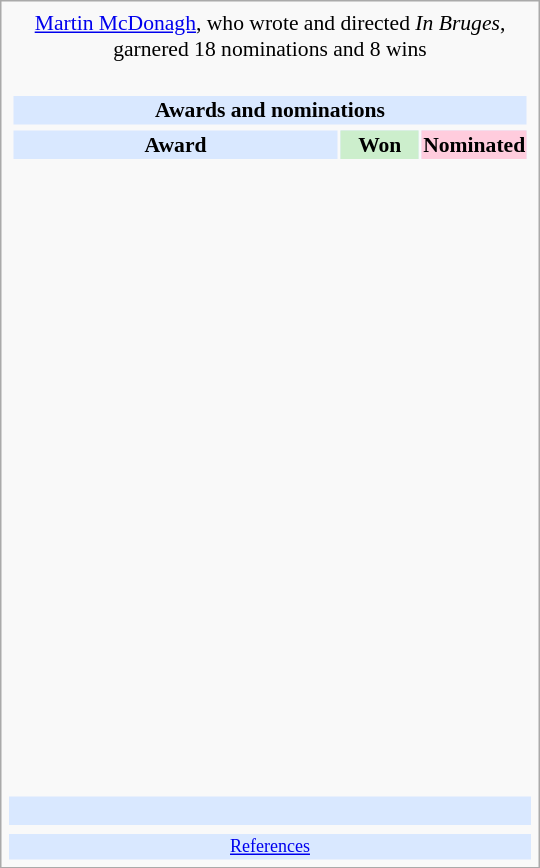<table class="infobox" style="width: 25em; text-align: left; font-size: 90%; vertical-align: middle;">
<tr>
<td colspan="3" style="text-align:center;"> <a href='#'>Martin McDonagh</a>, who wrote and directed <em>In Bruges</em>, garnered 18 nominations and 8 wins</td>
</tr>
<tr>
<td colspan=3><br><table class="collapsible collapsed" width=100%>
<tr>
<th colspan=3 style="background-color: #D9E8FF; text-align: center;">Awards and nominations</th>
</tr>
<tr>
</tr>
<tr style="background:#d9e8ff; text-align:center;">
<td style="text-align:center;"><strong>Award</strong></td>
<td style="text-align:center; background:#cec; text-size:0.9em; width:50px;"><strong>Won</strong></td>
<td style="text-align:center; background:#fcd; text-size:0.9em; width:50px;"><strong>Nominated</strong></td>
</tr>
<tr>
<td style="text-align:center;"><br></td>
<td></td>
<td></td>
</tr>
<tr>
<td style="text-align:center;"><br></td>
<td></td>
<td></td>
</tr>
<tr>
<td style="text-align:center;"><br></td>
<td></td>
<td></td>
</tr>
<tr>
<td style="text-align:center;"><br></td>
<td></td>
<td></td>
</tr>
<tr>
<td style="text-align:center;"><br></td>
<td></td>
<td></td>
</tr>
<tr>
<td style="text-align:center;"><br></td>
<td></td>
<td></td>
</tr>
<tr>
<td style="text-align:center;"><br></td>
<td></td>
<td></td>
</tr>
<tr>
<td style="text-align:center;"><br></td>
<td></td>
<td></td>
</tr>
<tr>
<td style="text-align:center;"><br></td>
<td></td>
<td></td>
</tr>
<tr>
<td style="text-align:center;"><br></td>
<td></td>
<td></td>
</tr>
<tr>
<td style="text-align:center;"><br></td>
<td></td>
<td></td>
</tr>
<tr>
<td style="text-align:center;"><br></td>
<td></td>
<td></td>
</tr>
<tr>
<td style="text-align:center;"><br></td>
<td></td>
<td></td>
</tr>
<tr>
<td style="text-align:center;"><br></td>
<td></td>
<td></td>
</tr>
<tr>
<td style="text-align:center;"><br></td>
<td></td>
<td></td>
</tr>
<tr>
<td style="text-align:center;"><br></td>
<td></td>
<td></td>
</tr>
<tr>
<td style="text-align:center;"><br></td>
<td></td>
<td></td>
</tr>
<tr>
<td style="text-align:center;"><br></td>
<td></td>
<td></td>
</tr>
<tr>
<td style="text-align:center;"><br></td>
<td></td>
<td></td>
</tr>
<tr>
<td style="text-align:center;"><br></td>
<td></td>
<td></td>
</tr>
</table>
</td>
</tr>
<tr style="background:#d9e8ff;">
<td style="text-align:center;" colspan="3"><br></td>
</tr>
<tr>
<td></td>
<td></td>
<td></td>
</tr>
<tr style="background:#d9e8ff;">
<td colspan="3" style="font-size: smaller; text-align:center;"><a href='#'>References</a></td>
</tr>
</table>
